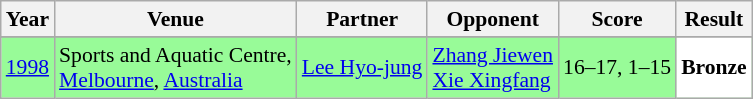<table class="sortable wikitable" style="font-size: 90%;">
<tr>
<th>Year</th>
<th>Venue</th>
<th>Partner</th>
<th>Opponent</th>
<th>Score</th>
<th>Result</th>
</tr>
<tr>
</tr>
<tr style="background:#98FB98">
<td align="center"><a href='#'>1998</a></td>
<td align="left">Sports and Aquatic Centre,<br><a href='#'>Melbourne</a>, <a href='#'>Australia</a></td>
<td align="left"> <a href='#'>Lee Hyo-jung</a></td>
<td align="left"> <a href='#'>Zhang Jiewen</a> <br>  <a href='#'>Xie Xingfang</a></td>
<td align="left">16–17, 1–15</td>
<td style="text-align:left; background:white"> <strong>Bronze</strong></td>
</tr>
</table>
